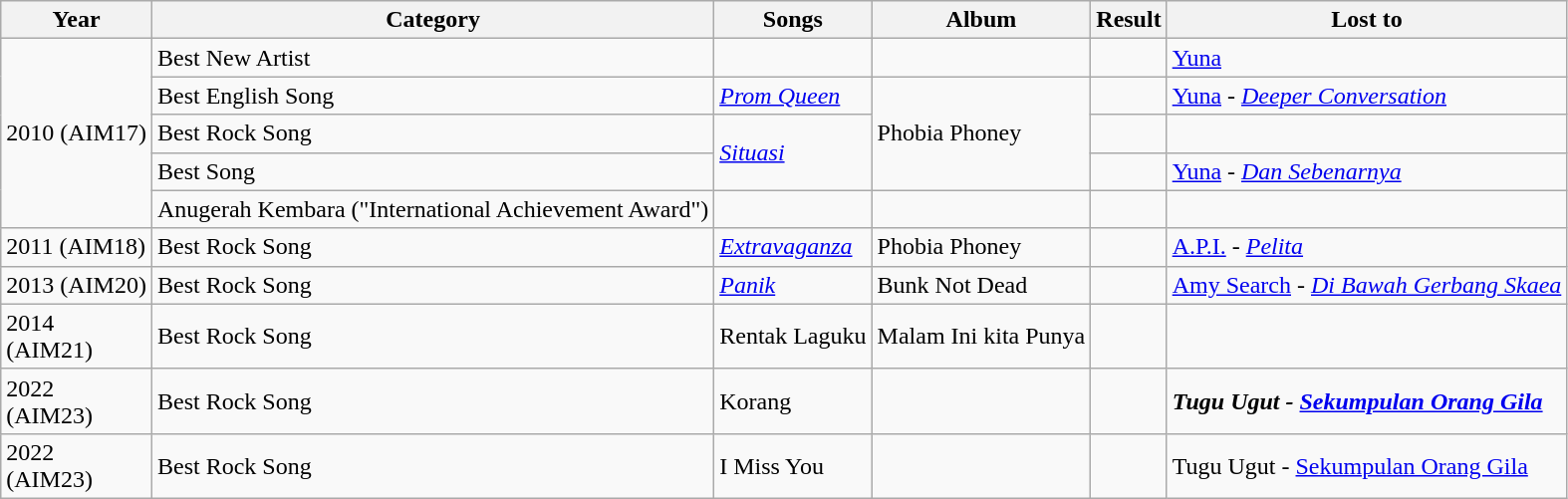<table class="wikitable">
<tr>
<th>Year</th>
<th>Category</th>
<th>Songs</th>
<th>Album</th>
<th>Result</th>
<th>Lost to</th>
</tr>
<tr>
<td rowspan="5">2010 (AIM17)</td>
<td>Best New Artist</td>
<td></td>
<td></td>
<td></td>
<td><a href='#'>Yuna</a></td>
</tr>
<tr>
<td>Best English Song</td>
<td><em><a href='#'>Prom Queen</a></em></td>
<td rowspan="3">Phobia Phoney</td>
<td></td>
<td><a href='#'>Yuna</a> - <em><a href='#'>Deeper Conversation</a></em></td>
</tr>
<tr>
<td>Best Rock Song</td>
<td rowspan="2"><em><a href='#'>Situasi</a></em></td>
<td></td>
<td></td>
</tr>
<tr>
<td>Best Song</td>
<td></td>
<td><a href='#'>Yuna</a> - <em><a href='#'>Dan Sebenarnya</a></em></td>
</tr>
<tr>
<td>Anugerah Kembara ("International Achievement Award")</td>
<td></td>
<td></td>
<td></td>
<td></td>
</tr>
<tr>
<td>2011 (AIM18)</td>
<td>Best Rock Song</td>
<td><em><a href='#'>Extravaganza</a></em></td>
<td>Phobia Phoney</td>
<td></td>
<td><a href='#'>A.P.I.</a> - <em><a href='#'>Pelita</a></em></td>
</tr>
<tr>
<td>2013 (AIM20)</td>
<td>Best Rock Song</td>
<td><em><a href='#'>Panik</a></em></td>
<td>Bunk Not Dead</td>
<td></td>
<td><a href='#'>Amy Search</a> - <em><a href='#'>Di Bawah Gerbang Skaea</a></em></td>
</tr>
<tr>
<td>2014<br>(AIM21)</td>
<td>Best Rock Song</td>
<td>Rentak Laguku</td>
<td>Malam Ini kita Punya</td>
<td></td>
<td></td>
</tr>
<tr>
<td>2022<br>(AIM23)</td>
<td>Best Rock Song</td>
<td>Korang</td>
<td></td>
<td></td>
<td><strong><em>Tugu Ugut<em> - <a href='#'>Sekumpulan Orang Gila</a><strong></td>
</tr>
<tr>
<td>2022<br>(AIM23)</td>
<td>Best Rock Song</td>
<td>I Miss You</td>
<td></td>
<td></td>
<td></em></strong>Tugu Ugut</em> - <a href='#'>Sekumpulan Orang Gila</a></strong></td>
</tr>
</table>
